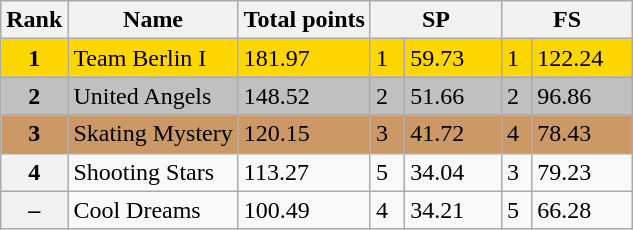<table class="wikitable">
<tr>
<th>Rank</th>
<th>Name</th>
<th>Total points</th>
<th colspan="2" width="80px">SP</th>
<th colspan="2" width="80px">FS</th>
</tr>
<tr bgcolor="gold">
<td align="center"><strong>1</strong></td>
<td>Team Berlin I</td>
<td>181.97</td>
<td>1</td>
<td>59.73</td>
<td>1</td>
<td>122.24</td>
</tr>
<tr bgcolor="silver">
<td align="center"><strong>2</strong></td>
<td>United Angels</td>
<td>148.52</td>
<td>2</td>
<td>51.66</td>
<td>2</td>
<td>96.86</td>
</tr>
<tr bgcolor="cc9966">
<td align="center"><strong>3</strong></td>
<td>Skating Mystery</td>
<td>120.15</td>
<td>3</td>
<td>41.72</td>
<td>4</td>
<td>78.43</td>
</tr>
<tr>
<th>4</th>
<td>Shooting Stars</td>
<td>113.27</td>
<td>5</td>
<td>34.04</td>
<td>3</td>
<td>79.23</td>
</tr>
<tr>
<th>–</th>
<td> Cool Dreams</td>
<td>100.49</td>
<td>4</td>
<td>34.21</td>
<td>5</td>
<td>66.28</td>
</tr>
</table>
